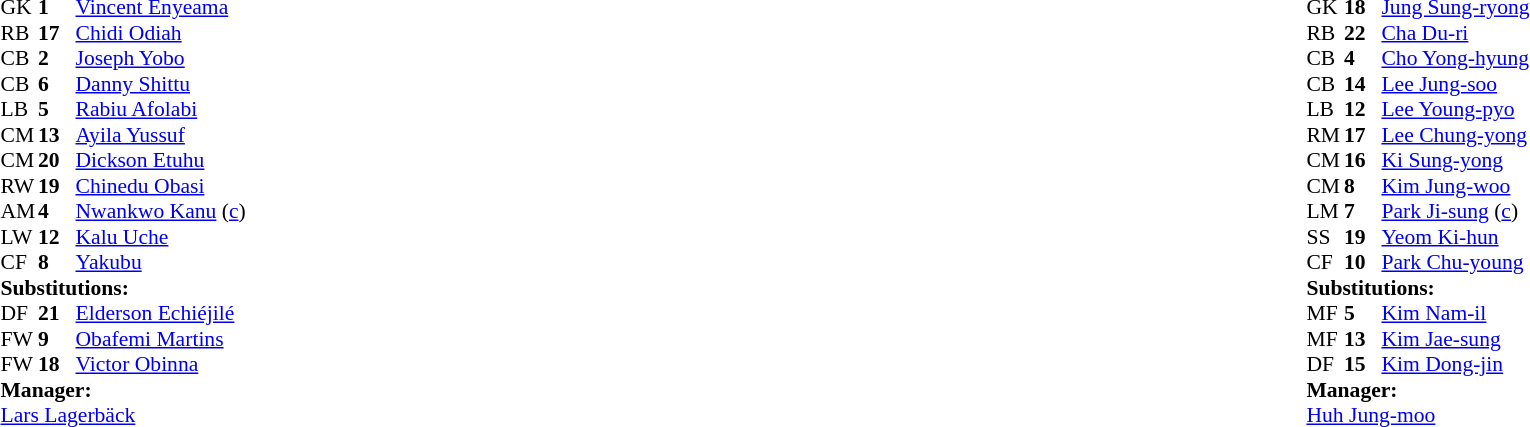<table width="100%">
<tr>
<td valign="top" width="40%"><br><table style="font-size: 90%" cellspacing="0" cellpadding="0">
<tr>
<th width="25"></th>
<th width="25"></th>
</tr>
<tr>
<td>GK</td>
<td><strong>1</strong></td>
<td><a href='#'>Vincent Enyeama</a></td>
<td></td>
</tr>
<tr>
<td>RB</td>
<td><strong>17</strong></td>
<td><a href='#'>Chidi Odiah</a></td>
</tr>
<tr>
<td>CB</td>
<td><strong>2</strong></td>
<td><a href='#'>Joseph Yobo</a></td>
<td></td>
<td></td>
</tr>
<tr>
<td>CB</td>
<td><strong>6</strong></td>
<td><a href='#'>Danny Shittu</a></td>
</tr>
<tr>
<td>LB</td>
<td><strong>5</strong></td>
<td><a href='#'>Rabiu Afolabi</a></td>
</tr>
<tr>
<td>CM</td>
<td><strong>13</strong></td>
<td><a href='#'>Ayila Yussuf</a></td>
<td></td>
</tr>
<tr>
<td>CM</td>
<td><strong>20</strong></td>
<td><a href='#'>Dickson Etuhu</a></td>
</tr>
<tr>
<td>RW</td>
<td><strong>19</strong></td>
<td><a href='#'>Chinedu Obasi</a></td>
<td></td>
</tr>
<tr>
<td>AM</td>
<td><strong>4</strong></td>
<td><a href='#'>Nwankwo Kanu</a> (<a href='#'>c</a>)</td>
<td></td>
<td></td>
</tr>
<tr>
<td>LW</td>
<td><strong>12</strong></td>
<td><a href='#'>Kalu Uche</a></td>
</tr>
<tr>
<td>CF</td>
<td><strong>8</strong></td>
<td><a href='#'>Yakubu</a></td>
<td></td>
<td></td>
</tr>
<tr>
<td colspan=3><strong>Substitutions:</strong></td>
</tr>
<tr>
<td>DF</td>
<td><strong>21</strong></td>
<td><a href='#'>Elderson Echiéjilé</a></td>
<td></td>
<td></td>
</tr>
<tr>
<td>FW</td>
<td><strong>9</strong></td>
<td><a href='#'>Obafemi Martins</a></td>
<td></td>
<td></td>
</tr>
<tr>
<td>FW</td>
<td><strong>18</strong></td>
<td><a href='#'>Victor Obinna</a></td>
<td></td>
<td></td>
</tr>
<tr>
<td colspan=3><strong>Manager:</strong></td>
</tr>
<tr>
<td colspan=3> <a href='#'>Lars Lagerbäck</a></td>
</tr>
</table>
</td>
<td valign="top"></td>
<td valign="top" width="50%"><br><table style="font-size: 90%" cellspacing="0" cellpadding="0" align="center">
<tr>
<th width=25></th>
<th width=25></th>
</tr>
<tr>
<td>GK</td>
<td><strong>18</strong></td>
<td><a href='#'>Jung Sung-ryong</a></td>
</tr>
<tr>
<td>RB</td>
<td><strong>22</strong></td>
<td><a href='#'>Cha Du-ri</a></td>
</tr>
<tr>
<td>CB</td>
<td><strong>4</strong></td>
<td><a href='#'>Cho Yong-hyung</a></td>
</tr>
<tr>
<td>CB</td>
<td><strong>14</strong></td>
<td><a href='#'>Lee Jung-soo</a></td>
</tr>
<tr>
<td>LB</td>
<td><strong>12</strong></td>
<td><a href='#'>Lee Young-pyo</a></td>
</tr>
<tr>
<td>RM</td>
<td><strong>17</strong></td>
<td><a href='#'>Lee Chung-yong</a></td>
</tr>
<tr>
<td>CM</td>
<td><strong>16</strong></td>
<td><a href='#'>Ki Sung-yong</a></td>
<td></td>
<td></td>
</tr>
<tr>
<td>CM</td>
<td><strong>8</strong></td>
<td><a href='#'>Kim Jung-woo</a></td>
</tr>
<tr>
<td>LM</td>
<td><strong>7</strong></td>
<td><a href='#'>Park Ji-sung</a> (<a href='#'>c</a>)</td>
</tr>
<tr>
<td>SS</td>
<td><strong>19</strong></td>
<td><a href='#'>Yeom Ki-hun</a></td>
<td></td>
<td></td>
</tr>
<tr>
<td>CF</td>
<td><strong>10</strong></td>
<td><a href='#'>Park Chu-young</a></td>
<td></td>
<td></td>
</tr>
<tr>
<td colspan=3><strong>Substitutions:</strong></td>
</tr>
<tr>
<td>MF</td>
<td><strong>5</strong></td>
<td><a href='#'>Kim Nam-il</a></td>
<td></td>
<td></td>
</tr>
<tr>
<td>MF</td>
<td><strong>13</strong></td>
<td><a href='#'>Kim Jae-sung</a></td>
<td></td>
<td></td>
</tr>
<tr>
<td>DF</td>
<td><strong>15</strong></td>
<td><a href='#'>Kim Dong-jin</a></td>
<td></td>
<td></td>
</tr>
<tr>
<td colspan=3><strong>Manager:</strong></td>
</tr>
<tr>
<td colspan=4><a href='#'>Huh Jung-moo</a></td>
</tr>
</table>
</td>
</tr>
</table>
